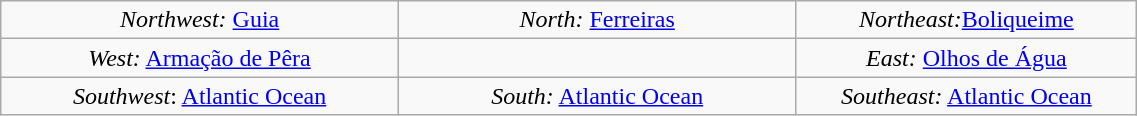<table class="wikitable" width ="60%" border = 2 align="center">
<tr ---->
<td width ="35%" align="center"><em>Northwest:</em> <a href='#'>Guia</a></td>
<td width ="30%" align="center"><em>North:</em> <a href='#'>Ferreiras</a></td>
<td width ="35%" align="center"><em>Northeast:</em><a href='#'>Boliqueime</a></td>
</tr>
<tr ---->
<td width ="10%" align="center"><em>West:</em> <a href='#'>Armação de Pêra</a></td>
<td width ="35%" align="center"></td>
<td width ="30%" align="center"><em>East:</em> <a href='#'>Olhos de Água</a></td>
</tr>
<tr ---->
<td width ="35%" align="center"><em>Southwest</em>: <a href='#'>Atlantic Ocean</a></td>
<td width ="30%" align="center"><em>South:</em> <a href='#'>Atlantic Ocean</a></td>
<td width ="35%" align="center"><em>Southeast:</em> <a href='#'>Atlantic Ocean</a></td>
</tr>
</table>
